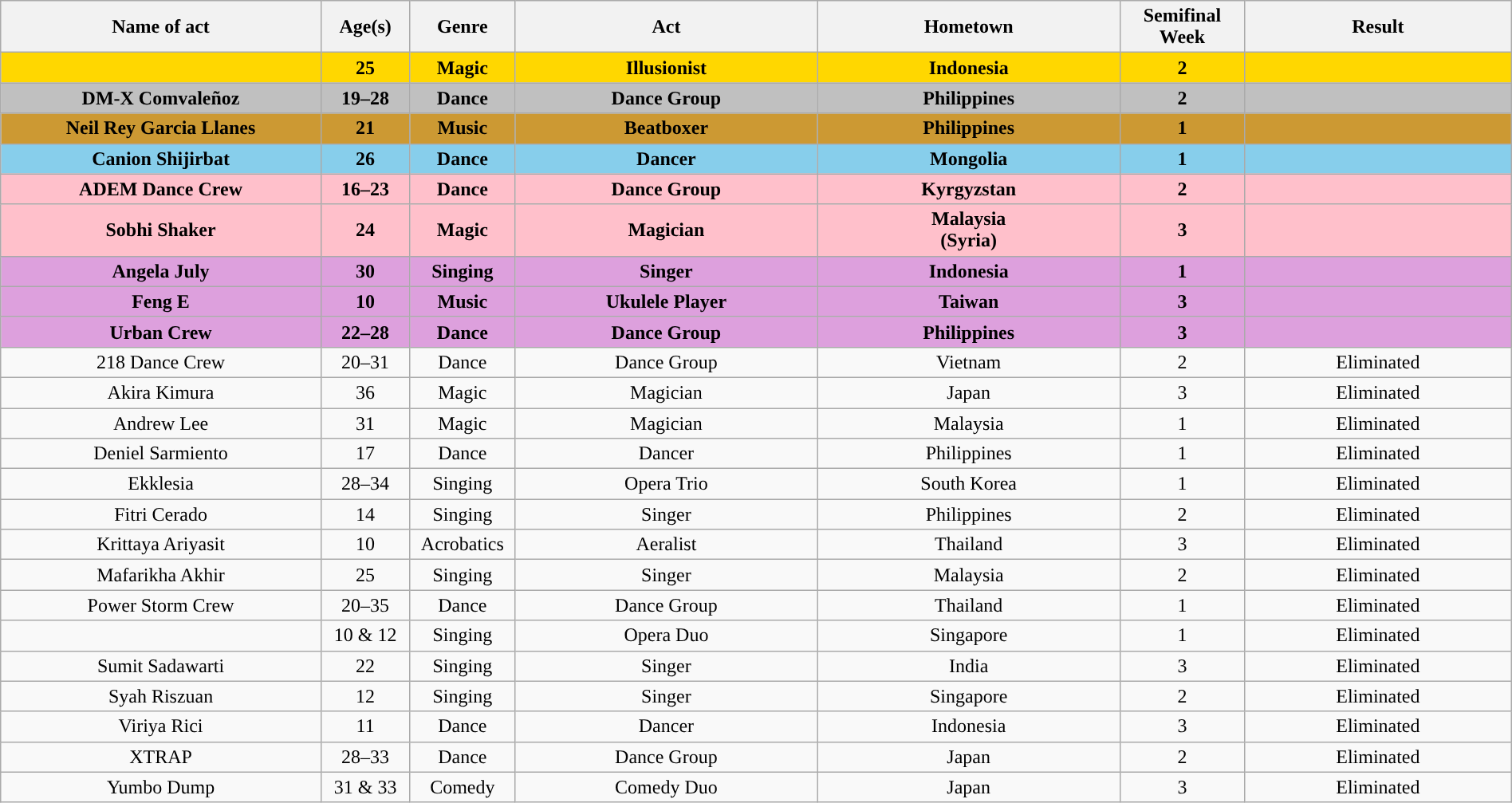<table class="wikitable sortable" style="width:100%; text-align:center;">
<tr>
<th style="width:18%;">Name of act</th>
<th data-sort-type="number" style="width:05%">Age(s)</th>
<th style="width:05%">Genre</th>
<th style="width:17%">Act</th>
<th style="width:17%">Hometown</th>
<th style="width:07%">Semifinal Week</th>
<th style="width:15%">Result</th>
</tr>
<tr bgcolor=Gold>
<td><strong></strong></td>
<td><strong>25</strong></td>
<td><strong>Magic</strong></td>
<td><strong>Illusionist</strong></td>
<td><strong>Indonesia</strong></td>
<td><strong>2</strong></td>
<td><strong></strong></td>
</tr>
<tr bgcolor=Silver>
<td><strong>DM-X Comvaleñoz</strong> </td>
<td><strong>19–28</strong></td>
<td><strong>Dance</strong></td>
<td><strong>Dance Group</strong></td>
<td><strong>Philippines</strong></td>
<td><strong>2</strong></td>
<td><strong></strong></td>
</tr>
<tr bgcolor=#cc9933>
<td><strong>Neil Rey Garcia Llanes</strong></td>
<td><strong>21</strong></td>
<td><strong>Music</strong></td>
<td><strong>Beatboxer</strong></td>
<td><strong>Philippines</strong></td>
<td><strong>1</strong></td>
<td><strong></strong></td>
</tr>
<tr bgcolor=skyblue>
<td><strong>Canion Shijirbat</strong> </td>
<td><strong>26</strong></td>
<td><strong>Dance</strong></td>
<td><strong>Dancer</strong></td>
<td><strong>Mongolia</strong></td>
<td><strong>1</strong></td>
<td><strong></strong></td>
</tr>
<tr bgcolor=pink>
<td><strong>ADEM Dance Crew</strong> </td>
<td><strong>16–23</strong></td>
<td><strong>Dance</strong></td>
<td><strong>Dance Group</strong></td>
<td><strong>Kyrgyzstan</strong></td>
<td><strong>2</strong></td>
<td><strong></strong></td>
</tr>
<tr bgcolor=pink>
<td><strong>Sobhi Shaker</strong></td>
<td><strong>24</strong></td>
<td><strong>Magic</strong></td>
<td><strong>Magician</strong></td>
<td><strong>Malaysia<br>(Syria)</strong></td>
<td><strong>3</strong></td>
<td><strong></strong></td>
</tr>
<tr bgcolor=plum>
<td><strong>Angela July</strong> </td>
<td><strong>30</strong></td>
<td><strong>Singing</strong></td>
<td><strong>Singer</strong></td>
<td><strong>Indonesia</strong></td>
<td><strong>1</strong></td>
<td><strong></strong></td>
</tr>
<tr bgcolor=plum>
<td><strong>Feng E</strong>  </td>
<td><strong>10</strong></td>
<td><strong>Music</strong></td>
<td><strong>Ukulele Player</strong></td>
<td><strong>Taiwan</strong></td>
<td><strong>3</strong></td>
<td><strong></strong></td>
</tr>
<tr bgcolor=plum>
<td><strong>Urban Crew</strong></td>
<td><strong>22–28</strong></td>
<td><strong>Dance</strong></td>
<td><strong>Dance Group</strong></td>
<td><strong>Philippines</strong></td>
<td><strong>3</strong></td>
<td><strong></strong></td>
</tr>
<tr>
<td>218 Dance Crew</td>
<td>20–31</td>
<td>Dance</td>
<td>Dance Group</td>
<td>Vietnam</td>
<td>2</td>
<td>Eliminated</td>
</tr>
<tr>
<td>Akira Kimura </td>
<td>36</td>
<td>Magic</td>
<td>Magician</td>
<td>Japan</td>
<td>3</td>
<td>Eliminated</td>
</tr>
<tr>
<td>Andrew Lee</td>
<td>31</td>
<td>Magic</td>
<td>Magician</td>
<td>Malaysia</td>
<td>1</td>
<td>Eliminated</td>
</tr>
<tr>
<td>Deniel Sarmiento</td>
<td>17</td>
<td>Dance</td>
<td>Dancer</td>
<td>Philippines</td>
<td>1</td>
<td>Eliminated</td>
</tr>
<tr>
<td>Ekklesia</td>
<td>28–34</td>
<td>Singing</td>
<td>Opera Trio</td>
<td>South Korea</td>
<td>1</td>
<td>Eliminated</td>
</tr>
<tr>
<td>Fitri Cerado</td>
<td>14</td>
<td>Singing</td>
<td>Singer</td>
<td>Philippines</td>
<td>2</td>
<td>Eliminated</td>
</tr>
<tr>
<td>Krittaya Ariyasit</td>
<td>10</td>
<td>Acrobatics</td>
<td>Aeralist</td>
<td>Thailand</td>
<td>3</td>
<td>Eliminated</td>
</tr>
<tr>
<td>Mafarikha Akhir</td>
<td>25</td>
<td>Singing</td>
<td>Singer</td>
<td>Malaysia</td>
<td>2</td>
<td>Eliminated</td>
</tr>
<tr>
<td>Power Storm Crew</td>
<td>20–35</td>
<td>Dance</td>
<td>Dance Group</td>
<td>Thailand</td>
<td>1</td>
<td>Eliminated</td>
</tr>
<tr>
<td></td>
<td>10 & 12</td>
<td>Singing</td>
<td>Opera Duo</td>
<td>Singapore</td>
<td>1</td>
<td>Eliminated</td>
</tr>
<tr>
<td>Sumit Sadawarti</td>
<td>22</td>
<td>Singing</td>
<td>Singer</td>
<td>India</td>
<td>3</td>
<td>Eliminated</td>
</tr>
<tr>
<td>Syah Riszuan</td>
<td>12</td>
<td>Singing</td>
<td>Singer</td>
<td>Singapore</td>
<td>2</td>
<td>Eliminated</td>
</tr>
<tr>
<td>Viriya Rici</td>
<td>11</td>
<td>Dance</td>
<td>Dancer</td>
<td>Indonesia</td>
<td>3</td>
<td>Eliminated</td>
</tr>
<tr>
<td>XTRAP</td>
<td>28–33</td>
<td>Dance</td>
<td>Dance Group</td>
<td>Japan</td>
<td>2</td>
<td>Eliminated</td>
</tr>
<tr>
<td>Yumbo Dump</td>
<td>31 & 33</td>
<td>Comedy</td>
<td>Comedy Duo</td>
<td>Japan</td>
<td>3</td>
<td>Eliminated</td>
</tr>
</table>
